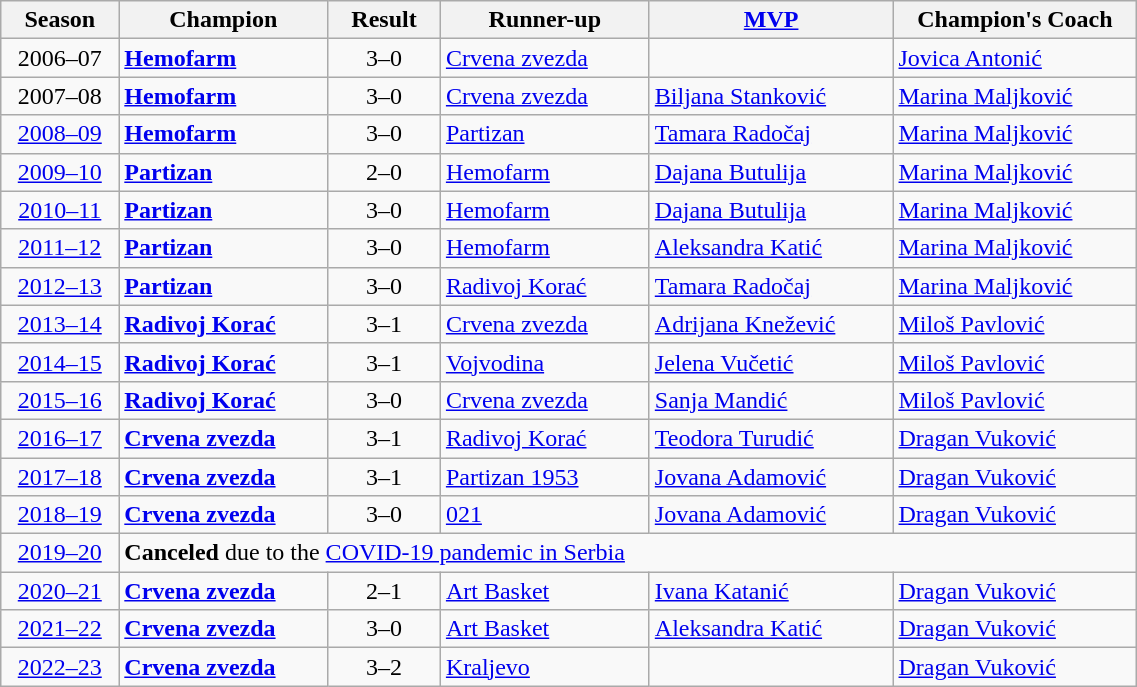<table class="wikitable sortable" width=60%>
<tr>
<th width=6%>Season</th>
<th width=12%>Champion</th>
<th width=6% class="unsortable">Result</th>
<th width=12%>Runner-up</th>
<th width=14%><a href='#'>MVP</a></th>
<th width=14%>Champion's Coach</th>
</tr>
<tr>
<td align=center>2006–07</td>
<td><strong><a href='#'>Hemofarm</a></strong></td>
<td align=center>3–0</td>
<td><a href='#'>Crvena zvezda</a></td>
<td></td>
<td> <a href='#'>Jovica Antonić</a></td>
</tr>
<tr>
<td align=center>2007–08</td>
<td><strong><a href='#'>Hemofarm</a></strong></td>
<td align=center>3–0</td>
<td><a href='#'>Crvena zvezda</a></td>
<td> <a href='#'>Biljana Stanković</a></td>
<td> <a href='#'>Marina Maljković</a></td>
</tr>
<tr>
<td align=center><a href='#'>2008–09</a></td>
<td><strong><a href='#'>Hemofarm</a></strong></td>
<td align=center>3–0</td>
<td><a href='#'>Partizan</a></td>
<td> <a href='#'>Tamara Radočaj</a></td>
<td> <a href='#'>Marina Maljković</a></td>
</tr>
<tr>
<td align=center><a href='#'>2009–10</a></td>
<td><strong><a href='#'>Partizan</a></strong></td>
<td align=center>2–0</td>
<td><a href='#'>Hemofarm</a></td>
<td> <a href='#'>Dajana Butulija</a></td>
<td> <a href='#'>Marina Maljković</a></td>
</tr>
<tr>
<td align=center><a href='#'>2010–11</a></td>
<td><strong><a href='#'>Partizan</a></strong></td>
<td align=center>3–0</td>
<td><a href='#'>Hemofarm</a></td>
<td> <a href='#'>Dajana Butulija</a></td>
<td> <a href='#'>Marina Maljković</a></td>
</tr>
<tr>
<td align=center><a href='#'>2011–12</a></td>
<td><strong><a href='#'>Partizan</a></strong></td>
<td align=center>3–0</td>
<td><a href='#'>Hemofarm</a></td>
<td> <a href='#'>Aleksandra Katić</a></td>
<td> <a href='#'>Marina Maljković</a></td>
</tr>
<tr>
<td align=center><a href='#'>2012–13</a></td>
<td><strong><a href='#'>Partizan</a></strong></td>
<td align=center>3–0</td>
<td><a href='#'>Radivoj Korać</a></td>
<td> <a href='#'>Tamara Radočaj</a></td>
<td> <a href='#'>Marina Maljković</a></td>
</tr>
<tr>
<td align=center><a href='#'>2013–14</a></td>
<td><strong><a href='#'>Radivoj Korać</a></strong></td>
<td align=center>3–1</td>
<td><a href='#'>Crvena zvezda</a></td>
<td> <a href='#'>Adrijana Knežević</a></td>
<td> <a href='#'>Miloš Pavlović</a></td>
</tr>
<tr>
<td align=center><a href='#'>2014–15</a></td>
<td><strong><a href='#'>Radivoj Korać</a></strong></td>
<td align=center>3–1</td>
<td><a href='#'>Vojvodina</a></td>
<td> <a href='#'>Jelena Vučetić</a></td>
<td> <a href='#'>Miloš Pavlović</a></td>
</tr>
<tr>
<td align=center><a href='#'>2015–16</a></td>
<td><strong><a href='#'>Radivoj Korać</a></strong></td>
<td align=center>3–0</td>
<td><a href='#'>Crvena zvezda</a></td>
<td> <a href='#'>Sanja Mandić</a></td>
<td> <a href='#'>Miloš Pavlović</a></td>
</tr>
<tr>
<td align=center><a href='#'>2016–17</a></td>
<td><strong><a href='#'>Crvena zvezda</a></strong></td>
<td align=center>3–1</td>
<td><a href='#'>Radivoj Korać</a></td>
<td> <a href='#'>Teodora Turudić</a></td>
<td> <a href='#'>Dragan Vuković</a></td>
</tr>
<tr>
<td align=center><a href='#'>2017–18</a></td>
<td><strong><a href='#'>Crvena zvezda</a></strong></td>
<td align=center>3–1</td>
<td><a href='#'>Partizan 1953</a></td>
<td> <a href='#'>Jovana Adamović</a></td>
<td> <a href='#'>Dragan Vuković</a></td>
</tr>
<tr>
<td align=center><a href='#'>2018–19</a></td>
<td><strong><a href='#'>Crvena zvezda</a></strong></td>
<td align=center>3–0</td>
<td><a href='#'>021</a></td>
<td> <a href='#'>Jovana Adamović</a></td>
<td> <a href='#'>Dragan Vuković</a></td>
</tr>
<tr>
<td align=center><a href='#'>2019–20</a></td>
<td colspan=5><strong>Canceled</strong> due to the <a href='#'>COVID-19 pandemic in Serbia</a></td>
</tr>
<tr>
<td align=center><a href='#'>2020–21</a></td>
<td><strong><a href='#'>Crvena zvezda</a></strong></td>
<td align=center>2–1</td>
<td><a href='#'>Art Basket</a></td>
<td> <a href='#'>Ivana Katanić</a></td>
<td> <a href='#'>Dragan Vuković</a></td>
</tr>
<tr>
<td align=center><a href='#'>2021–22</a></td>
<td><strong><a href='#'>Crvena zvezda</a></strong></td>
<td align=center>3–0</td>
<td><a href='#'>Art Basket</a></td>
<td> <a href='#'>Aleksandra Katić</a></td>
<td> <a href='#'>Dragan Vuković</a></td>
</tr>
<tr>
<td align=center><a href='#'>2022–23</a></td>
<td><strong><a href='#'>Crvena zvezda</a></strong></td>
<td align=center>3–2</td>
<td><a href='#'>Kraljevo</a></td>
<td></td>
<td> <a href='#'>Dragan Vuković</a></td>
</tr>
</table>
